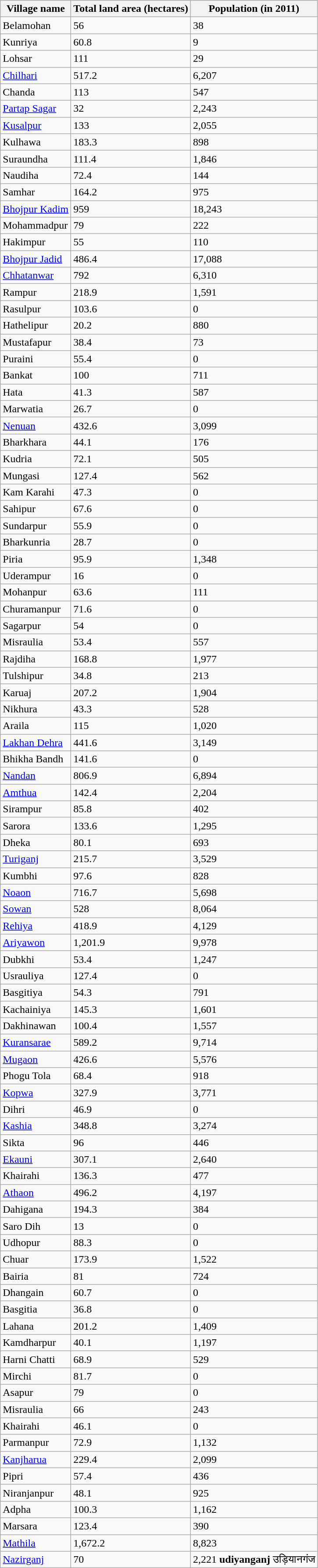<table class="wikitable sortable">
<tr>
<th>Village name</th>
<th>Total land area (hectares)</th>
<th>Population (in 2011)</th>
</tr>
<tr>
<td>Belamohan</td>
<td>56</td>
<td>38</td>
</tr>
<tr>
<td>Kunriya</td>
<td>60.8</td>
<td>9</td>
</tr>
<tr>
<td>Lohsar</td>
<td>111</td>
<td>29</td>
</tr>
<tr>
<td><a href='#'>Chilhari</a></td>
<td>517.2</td>
<td>6,207</td>
</tr>
<tr>
<td>Chanda</td>
<td>113</td>
<td>547</td>
</tr>
<tr>
<td><a href='#'>Partap Sagar</a></td>
<td>32</td>
<td>2,243</td>
</tr>
<tr>
<td><a href='#'>Kusalpur</a></td>
<td>133</td>
<td>2,055</td>
</tr>
<tr>
<td>Kulhawa</td>
<td>183.3</td>
<td>898</td>
</tr>
<tr>
<td>Suraundha</td>
<td>111.4</td>
<td>1,846</td>
</tr>
<tr>
<td>Naudiha</td>
<td>72.4</td>
<td>144</td>
</tr>
<tr>
<td>Samhar</td>
<td>164.2</td>
<td>975</td>
</tr>
<tr>
<td><a href='#'>Bhojpur Kadim</a></td>
<td>959</td>
<td>18,243</td>
</tr>
<tr>
<td>Mohammadpur</td>
<td>79</td>
<td>222</td>
</tr>
<tr>
<td>Hakimpur</td>
<td>55</td>
<td>110</td>
</tr>
<tr>
<td><a href='#'>Bhojpur Jadid</a></td>
<td>486.4</td>
<td>17,088</td>
</tr>
<tr>
<td><a href='#'>Chhatanwar</a></td>
<td>792</td>
<td>6,310</td>
</tr>
<tr>
<td>Rampur</td>
<td>218.9</td>
<td>1,591</td>
</tr>
<tr>
<td>Rasulpur</td>
<td>103.6</td>
<td>0</td>
</tr>
<tr>
<td>Hathelipur</td>
<td>20.2</td>
<td>880</td>
</tr>
<tr>
<td>Mustafapur</td>
<td>38.4</td>
<td>73</td>
</tr>
<tr>
<td>Puraini</td>
<td>55.4</td>
<td>0</td>
</tr>
<tr>
<td>Bankat</td>
<td>100</td>
<td>711</td>
</tr>
<tr>
<td>Hata</td>
<td>41.3</td>
<td>587</td>
</tr>
<tr>
<td>Marwatia</td>
<td>26.7</td>
<td>0</td>
</tr>
<tr>
<td><a href='#'>Nenuan</a></td>
<td>432.6</td>
<td>3,099</td>
</tr>
<tr>
<td>Bharkhara</td>
<td>44.1</td>
<td>176</td>
</tr>
<tr>
<td>Kudria</td>
<td>72.1</td>
<td>505</td>
</tr>
<tr>
<td>Mungasi</td>
<td>127.4</td>
<td>562</td>
</tr>
<tr>
<td>Kam Karahi</td>
<td>47.3</td>
<td>0</td>
</tr>
<tr>
<td>Sahipur</td>
<td>67.6</td>
<td>0</td>
</tr>
<tr>
<td>Sundarpur</td>
<td>55.9</td>
<td>0</td>
</tr>
<tr>
<td>Bharkunria</td>
<td>28.7</td>
<td>0</td>
</tr>
<tr>
<td>Piria</td>
<td>95.9</td>
<td>1,348</td>
</tr>
<tr>
<td>Uderampur</td>
<td>16</td>
<td>0</td>
</tr>
<tr>
<td>Mohanpur</td>
<td>63.6</td>
<td>111</td>
</tr>
<tr>
<td>Churamanpur</td>
<td>71.6</td>
<td>0</td>
</tr>
<tr>
<td>Sagarpur</td>
<td>54</td>
<td>0</td>
</tr>
<tr>
<td>Misraulia</td>
<td>53.4</td>
<td>557</td>
</tr>
<tr>
<td>Rajdiha</td>
<td>168.8</td>
<td>1,977</td>
</tr>
<tr>
<td>Tulshipur</td>
<td>34.8</td>
<td>213</td>
</tr>
<tr>
<td>Karuaj</td>
<td>207.2</td>
<td>1,904</td>
</tr>
<tr>
<td>Nikhura</td>
<td>43.3</td>
<td>528</td>
</tr>
<tr>
<td>Araila</td>
<td>115</td>
<td>1,020</td>
</tr>
<tr>
<td><a href='#'>Lakhan Dehra</a></td>
<td>441.6</td>
<td>3,149</td>
</tr>
<tr>
<td>Bhikha Bandh</td>
<td>141.6</td>
<td>0</td>
</tr>
<tr>
<td><a href='#'>Nandan</a></td>
<td>806.9</td>
<td>6,894</td>
</tr>
<tr>
<td><a href='#'>Amthua</a></td>
<td>142.4</td>
<td>2,204</td>
</tr>
<tr>
<td>Sirampur</td>
<td>85.8</td>
<td>402</td>
</tr>
<tr>
<td>Sarora</td>
<td>133.6</td>
<td>1,295</td>
</tr>
<tr>
<td>Dheka</td>
<td>80.1</td>
<td>693</td>
</tr>
<tr>
<td><a href='#'>Turiganj</a></td>
<td>215.7</td>
<td>3,529</td>
</tr>
<tr>
<td>Kumbhi</td>
<td>97.6</td>
<td>828</td>
</tr>
<tr>
<td><a href='#'>Noaon</a></td>
<td>716.7</td>
<td>5,698</td>
</tr>
<tr>
<td><a href='#'>Sowan</a></td>
<td>528</td>
<td>8,064</td>
</tr>
<tr>
<td><a href='#'>Rehiya</a></td>
<td>418.9</td>
<td>4,129</td>
</tr>
<tr>
<td><a href='#'>Ariyawon</a></td>
<td>1,201.9</td>
<td>9,978</td>
</tr>
<tr>
<td>Dubkhi</td>
<td>53.4</td>
<td>1,247</td>
</tr>
<tr>
<td>Usrauliya</td>
<td>127.4</td>
<td>0</td>
</tr>
<tr>
<td>Basgitiya</td>
<td>54.3</td>
<td>791</td>
</tr>
<tr>
<td>Kachainiya</td>
<td>145.3</td>
<td>1,601</td>
</tr>
<tr>
<td>Dakhinawan</td>
<td>100.4</td>
<td>1,557</td>
</tr>
<tr>
<td><a href='#'>Kuransarae</a></td>
<td>589.2</td>
<td>9,714</td>
</tr>
<tr>
<td><a href='#'>Mugaon</a></td>
<td>426.6</td>
<td>5,576</td>
</tr>
<tr>
<td>Phogu Tola</td>
<td>68.4</td>
<td>918</td>
</tr>
<tr>
<td><a href='#'>Kopwa</a></td>
<td>327.9</td>
<td>3,771</td>
</tr>
<tr>
<td>Dihri</td>
<td>46.9</td>
<td>0</td>
</tr>
<tr>
<td><a href='#'>Kashia</a></td>
<td>348.8</td>
<td>3,274</td>
</tr>
<tr>
<td>Sikta</td>
<td>96</td>
<td>446</td>
</tr>
<tr>
<td><a href='#'>Ekauni</a></td>
<td>307.1</td>
<td>2,640</td>
</tr>
<tr>
<td>Khairahi</td>
<td>136.3</td>
<td>477</td>
</tr>
<tr>
<td><a href='#'>Athaon</a></td>
<td>496.2</td>
<td>4,197</td>
</tr>
<tr>
<td>Dahigana</td>
<td>194.3</td>
<td>384</td>
</tr>
<tr>
<td>Saro Dih</td>
<td>13</td>
<td>0</td>
</tr>
<tr>
<td>Udhopur</td>
<td>88.3</td>
<td>0</td>
</tr>
<tr>
<td>Chuar</td>
<td>173.9</td>
<td>1,522</td>
</tr>
<tr>
<td>Bairia</td>
<td>81</td>
<td>724</td>
</tr>
<tr>
<td>Dhangain</td>
<td>60.7</td>
<td>0</td>
</tr>
<tr>
<td>Basgitia</td>
<td>36.8</td>
<td>0</td>
</tr>
<tr>
<td>Lahana</td>
<td>201.2</td>
<td>1,409</td>
</tr>
<tr>
<td>Kamdharpur</td>
<td>40.1</td>
<td>1,197</td>
</tr>
<tr>
<td>Harni Chatti</td>
<td>68.9</td>
<td>529</td>
</tr>
<tr>
<td>Mirchi</td>
<td>81.7</td>
<td>0</td>
</tr>
<tr>
<td>Asapur</td>
<td>79</td>
<td>0</td>
</tr>
<tr>
<td>Misraulia</td>
<td>66</td>
<td>243</td>
</tr>
<tr>
<td>Khairahi</td>
<td>46.1</td>
<td>0</td>
</tr>
<tr>
<td>Parmanpur</td>
<td>72.9</td>
<td>1,132</td>
</tr>
<tr>
<td><a href='#'>Kanjharua</a></td>
<td>229.4</td>
<td>2,099</td>
</tr>
<tr>
<td>Pipri</td>
<td>57.4</td>
<td>436</td>
</tr>
<tr>
<td>Niranjanpur</td>
<td>48.1</td>
<td>925</td>
</tr>
<tr>
<td>Adpha</td>
<td>100.3</td>
<td>1,162</td>
</tr>
<tr>
<td>Marsara</td>
<td>123.4</td>
<td>390</td>
</tr>
<tr>
<td><a href='#'>Mathila</a></td>
<td>1,672.2</td>
<td>8,823</td>
</tr>
<tr>
<td><a href='#'>Nazirganj</a></td>
<td>70</td>
<td>2,221 <strong>udiyanganj</strong> उड़ियानगंज</td>
</tr>
</table>
